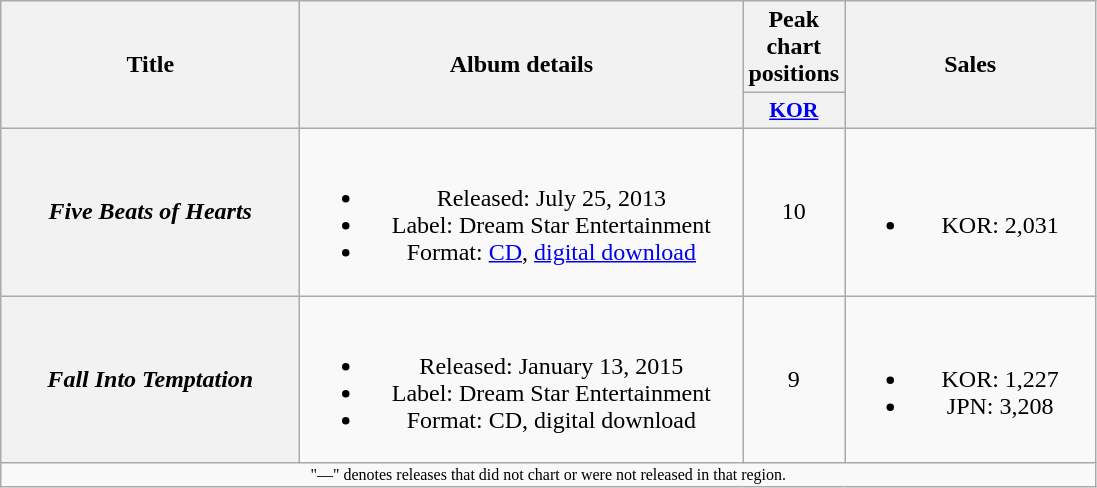<table class="wikitable plainrowheaders" style="text-align:center;">
<tr>
<th scope="col" rowspan="2" style="width:12em;">Title</th>
<th scope="col" rowspan="2" style="width:18em;">Album details</th>
<th scope="col" colspan="1">Peak chart<br>positions</th>
<th scope="col" rowspan="2" style="width:10em;">Sales</th>
</tr>
<tr>
<th scope="col" style="width:2.5em;font-size:90%;"><a href='#'>KOR</a><br></th>
</tr>
<tr>
<th scope="row"><em>Five Beats of Hearts</em></th>
<td><br><ul><li>Released: July 25, 2013</li><li>Label: Dream Star Entertainment</li><li>Format: <a href='#'>CD</a>, <a href='#'>digital download</a></li></ul></td>
<td>10</td>
<td><br><ul><li>KOR: 2,031</li></ul></td>
</tr>
<tr>
<th scope="row"><em>Fall Into Temptation</em></th>
<td><br><ul><li>Released: January 13, 2015</li><li>Label: Dream Star Entertainment</li><li>Format: CD, digital download</li></ul></td>
<td>9</td>
<td><br><ul><li>KOR: 1,227 </li><li>JPN: 3,208 </li></ul></td>
</tr>
<tr>
<td colspan="4" style="font-size:8pt">"—" denotes releases that did not chart or were not released in that region.</td>
</tr>
</table>
